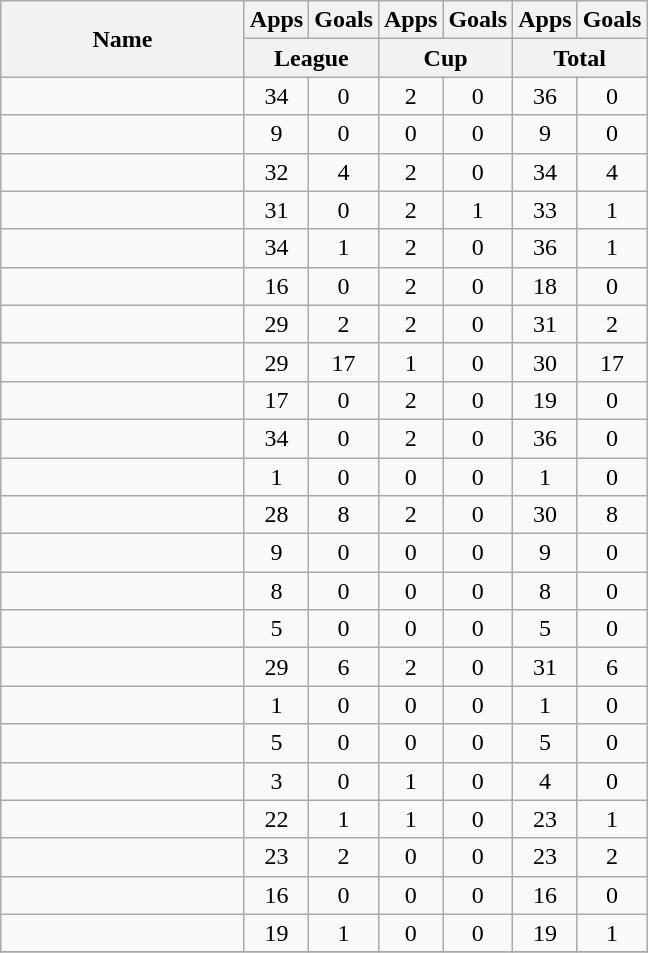<table class="wikitable sortable" style="text-align:center">
<tr>
<th rowspan="2" width="155">Name</th>
<th>Apps</th>
<th>Goals</th>
<th>Apps</th>
<th>Goals</th>
<th>Apps</th>
<th>Goals</th>
</tr>
<tr class="unsortable">
<th colspan="2" width="55">League</th>
<th colspan="2" width="55">Cup</th>
<th colspan="2" width="55">Total</th>
</tr>
<tr>
<td align="left"> </td>
<td>34</td>
<td>0</td>
<td>2</td>
<td>0</td>
<td>36</td>
<td>0</td>
</tr>
<tr>
<td align="left"> </td>
<td>9</td>
<td>0</td>
<td>0</td>
<td>0</td>
<td>9</td>
<td>0</td>
</tr>
<tr>
<td align="left"> </td>
<td>32</td>
<td>4</td>
<td>2</td>
<td>0</td>
<td>34</td>
<td>4</td>
</tr>
<tr>
<td align="left"> </td>
<td>31</td>
<td>0</td>
<td>2</td>
<td>1</td>
<td>33</td>
<td>1</td>
</tr>
<tr>
<td align="left"> </td>
<td>34</td>
<td>1</td>
<td>2</td>
<td>0</td>
<td>36</td>
<td>1</td>
</tr>
<tr>
<td align="left"> </td>
<td>16</td>
<td>0</td>
<td>2</td>
<td>0</td>
<td>18</td>
<td>0</td>
</tr>
<tr>
<td align="left"> </td>
<td>29</td>
<td>2</td>
<td>2</td>
<td>0</td>
<td>31</td>
<td>2</td>
</tr>
<tr>
<td align="left"> </td>
<td>29</td>
<td>17</td>
<td>1</td>
<td>0</td>
<td>30</td>
<td>17</td>
</tr>
<tr>
<td align="left"> </td>
<td>17</td>
<td>0</td>
<td>2</td>
<td>0</td>
<td>19</td>
<td>0</td>
</tr>
<tr>
<td align="left"> </td>
<td>34</td>
<td>0</td>
<td>2</td>
<td>0</td>
<td>36</td>
<td>0</td>
</tr>
<tr>
<td align="left"> </td>
<td>1</td>
<td>0</td>
<td>0</td>
<td>0</td>
<td>1</td>
<td>0</td>
</tr>
<tr>
<td align="left"> </td>
<td>28</td>
<td>8</td>
<td>2</td>
<td>0</td>
<td>30</td>
<td>8</td>
</tr>
<tr>
<td align="left"> </td>
<td>9</td>
<td>0</td>
<td>0</td>
<td>0</td>
<td>9</td>
<td>0</td>
</tr>
<tr>
<td align="left"> </td>
<td>8</td>
<td>0</td>
<td>0</td>
<td>0</td>
<td>8</td>
<td>0</td>
</tr>
<tr>
<td align="left"> </td>
<td>5</td>
<td>0</td>
<td>0</td>
<td>0</td>
<td>5</td>
<td>0</td>
</tr>
<tr>
<td align="left"> </td>
<td>29</td>
<td>6</td>
<td>2</td>
<td>0</td>
<td>31</td>
<td>6</td>
</tr>
<tr>
<td align="left"> </td>
<td>1</td>
<td>0</td>
<td>0</td>
<td>0</td>
<td>1</td>
<td>0</td>
</tr>
<tr>
<td align="left"> </td>
<td>5</td>
<td>0</td>
<td>0</td>
<td>0</td>
<td>5</td>
<td>0</td>
</tr>
<tr>
<td align="left"> </td>
<td>3</td>
<td>0</td>
<td>1</td>
<td>0</td>
<td>4</td>
<td>0</td>
</tr>
<tr>
<td align="left"> </td>
<td>22</td>
<td>1</td>
<td>1</td>
<td>0</td>
<td>23</td>
<td>1</td>
</tr>
<tr>
<td align="left"> </td>
<td>23</td>
<td>2</td>
<td>0</td>
<td>0</td>
<td>23</td>
<td>2</td>
</tr>
<tr>
<td align="left"> </td>
<td>16</td>
<td>0</td>
<td>0</td>
<td>0</td>
<td>16</td>
<td>0</td>
</tr>
<tr>
<td align="left"> </td>
<td>19</td>
<td>1</td>
<td>0</td>
<td>0</td>
<td>19</td>
<td>1</td>
</tr>
<tr>
</tr>
</table>
